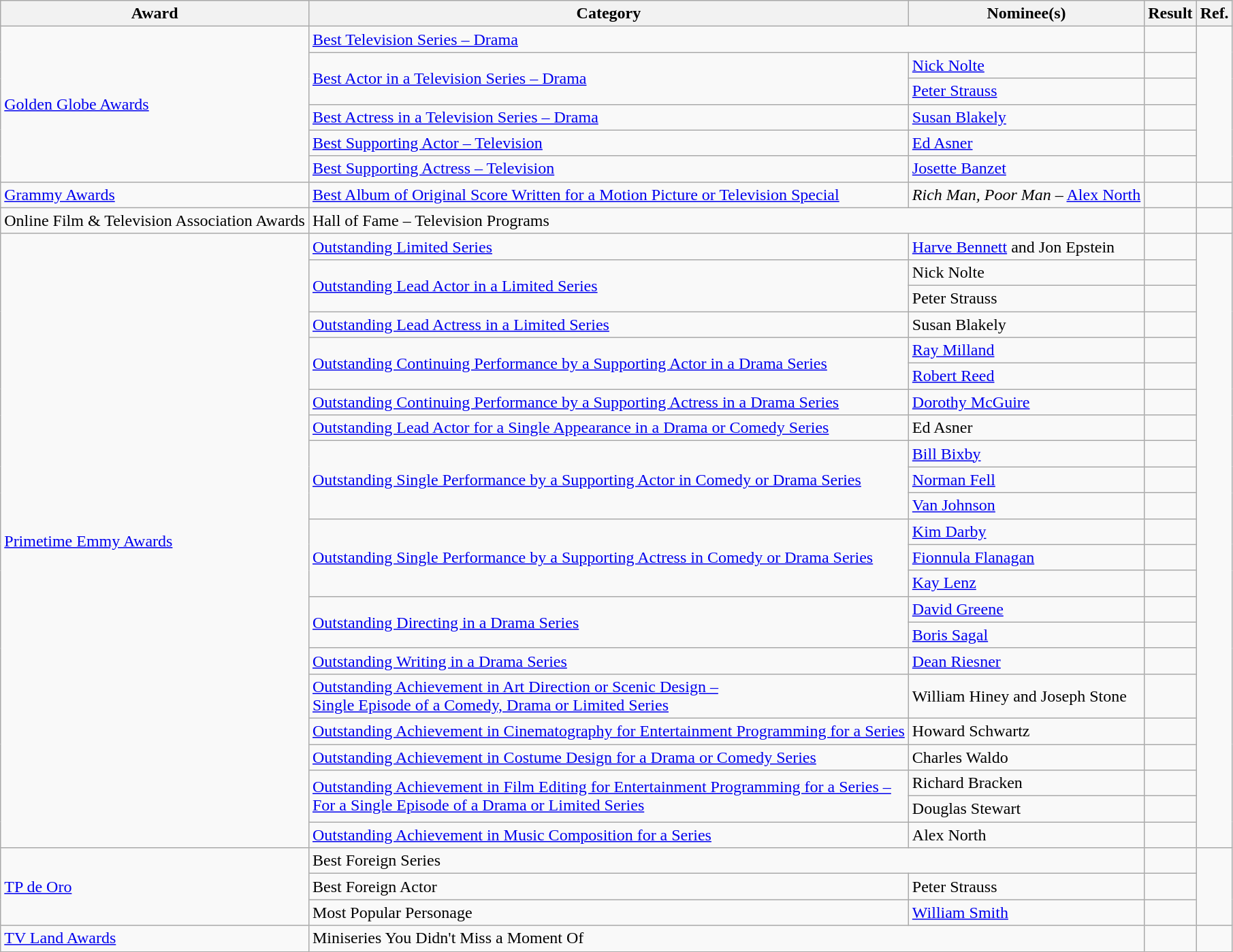<table class="wikitable sortable">
<tr>
<th>Award</th>
<th>Category</th>
<th>Nominee(s)</th>
<th>Result</th>
<th>Ref.</th>
</tr>
<tr>
<td rowspan="6"><a href='#'>Golden Globe Awards</a></td>
<td colspan="2"><a href='#'>Best Television Series – Drama</a></td>
<td></td>
<td rowspan="6" align="center"></td>
</tr>
<tr>
<td rowspan="2"><a href='#'>Best Actor in a Television Series – Drama</a></td>
<td><a href='#'>Nick Nolte</a></td>
<td></td>
</tr>
<tr>
<td><a href='#'>Peter Strauss</a></td>
<td></td>
</tr>
<tr>
<td><a href='#'>Best Actress in a Television Series – Drama</a></td>
<td><a href='#'>Susan Blakely</a></td>
<td></td>
</tr>
<tr>
<td><a href='#'>Best Supporting Actor – Television</a></td>
<td><a href='#'>Ed Asner</a></td>
<td></td>
</tr>
<tr>
<td><a href='#'>Best Supporting Actress – Television</a></td>
<td><a href='#'>Josette Banzet</a></td>
<td></td>
</tr>
<tr>
<td><a href='#'>Grammy Awards</a></td>
<td><a href='#'>Best Album of Original Score Written for a Motion Picture or Television Special</a></td>
<td><em>Rich Man, Poor Man</em> – <a href='#'>Alex North</a></td>
<td></td>
<td align="center"></td>
</tr>
<tr>
<td>Online Film & Television Association Awards</td>
<td colspan="2">Hall of Fame – Television Programs</td>
<td></td>
<td align="center"></td>
</tr>
<tr>
<td rowspan="23"><a href='#'>Primetime Emmy Awards</a></td>
<td><a href='#'>Outstanding Limited Series</a></td>
<td><a href='#'>Harve Bennett</a> and Jon Epstein</td>
<td></td>
<td rowspan="23" align="center"></td>
</tr>
<tr>
<td rowspan="2"><a href='#'>Outstanding Lead Actor in a Limited Series</a></td>
<td>Nick Nolte</td>
<td></td>
</tr>
<tr>
<td>Peter Strauss</td>
<td></td>
</tr>
<tr>
<td><a href='#'>Outstanding Lead Actress in a Limited Series</a></td>
<td>Susan Blakely</td>
<td></td>
</tr>
<tr>
<td rowspan="2"><a href='#'>Outstanding Continuing Performance by a Supporting Actor in a Drama Series</a></td>
<td><a href='#'>Ray Milland</a></td>
<td></td>
</tr>
<tr>
<td><a href='#'>Robert Reed</a></td>
<td></td>
</tr>
<tr>
<td><a href='#'>Outstanding Continuing Performance by a Supporting Actress in a Drama Series</a></td>
<td><a href='#'>Dorothy McGuire</a></td>
<td></td>
</tr>
<tr>
<td><a href='#'>Outstanding Lead Actor for a Single Appearance in a Drama or Comedy Series</a></td>
<td>Ed Asner </td>
<td></td>
</tr>
<tr>
<td rowspan="3"><a href='#'>Outstanding Single Performance by a Supporting Actor in Comedy or Drama Series</a></td>
<td><a href='#'>Bill Bixby</a> </td>
<td></td>
</tr>
<tr>
<td><a href='#'>Norman Fell</a> </td>
<td></td>
</tr>
<tr>
<td><a href='#'>Van Johnson</a> </td>
<td></td>
</tr>
<tr>
<td rowspan="3"><a href='#'>Outstanding Single Performance by a Supporting Actress in Comedy or Drama Series</a></td>
<td><a href='#'>Kim Darby</a> </td>
<td></td>
</tr>
<tr>
<td><a href='#'>Fionnula Flanagan</a> </td>
<td></td>
</tr>
<tr>
<td><a href='#'>Kay Lenz</a> </td>
<td></td>
</tr>
<tr>
<td rowspan="2"><a href='#'>Outstanding Directing in a Drama Series</a></td>
<td><a href='#'>David Greene</a> </td>
<td></td>
</tr>
<tr>
<td><a href='#'>Boris Sagal</a> </td>
<td></td>
</tr>
<tr>
<td><a href='#'>Outstanding Writing in a Drama Series</a></td>
<td><a href='#'>Dean Riesner</a></td>
<td></td>
</tr>
<tr>
<td><a href='#'>Outstanding Achievement in Art Direction or Scenic Design – <br> Single Episode of a Comedy, Drama or Limited Series</a></td>
<td>William Hiney and Joseph Stone <br> </td>
<td></td>
</tr>
<tr>
<td><a href='#'>Outstanding Achievement in Cinematography for Entertainment Programming for a Series</a></td>
<td>Howard Schwartz </td>
<td></td>
</tr>
<tr>
<td><a href='#'>Outstanding Achievement in Costume Design for a Drama or Comedy Series</a></td>
<td>Charles Waldo </td>
<td></td>
</tr>
<tr>
<td rowspan="2"><a href='#'>Outstanding Achievement in Film Editing for Entertainment Programming for a Series – <br> For a Single Episode of a Drama or Limited Series</a></td>
<td>Richard Bracken </td>
<td></td>
</tr>
<tr>
<td>Douglas Stewart </td>
<td></td>
</tr>
<tr>
<td><a href='#'>Outstanding Achievement in Music Composition for a Series</a></td>
<td>Alex North</td>
<td></td>
</tr>
<tr>
<td rowspan="3"><a href='#'>TP de Oro</a></td>
<td colspan="2">Best Foreign Series</td>
<td></td>
<td rowspan="3" align="center"></td>
</tr>
<tr>
<td>Best Foreign Actor</td>
<td>Peter Strauss</td>
<td></td>
</tr>
<tr>
<td>Most Popular Personage</td>
<td><a href='#'>William Smith</a></td>
<td></td>
</tr>
<tr>
<td><a href='#'>TV Land Awards</a></td>
<td colspan="2">Miniseries You Didn't Miss a Moment Of</td>
<td></td>
<td align="center"></td>
</tr>
</table>
